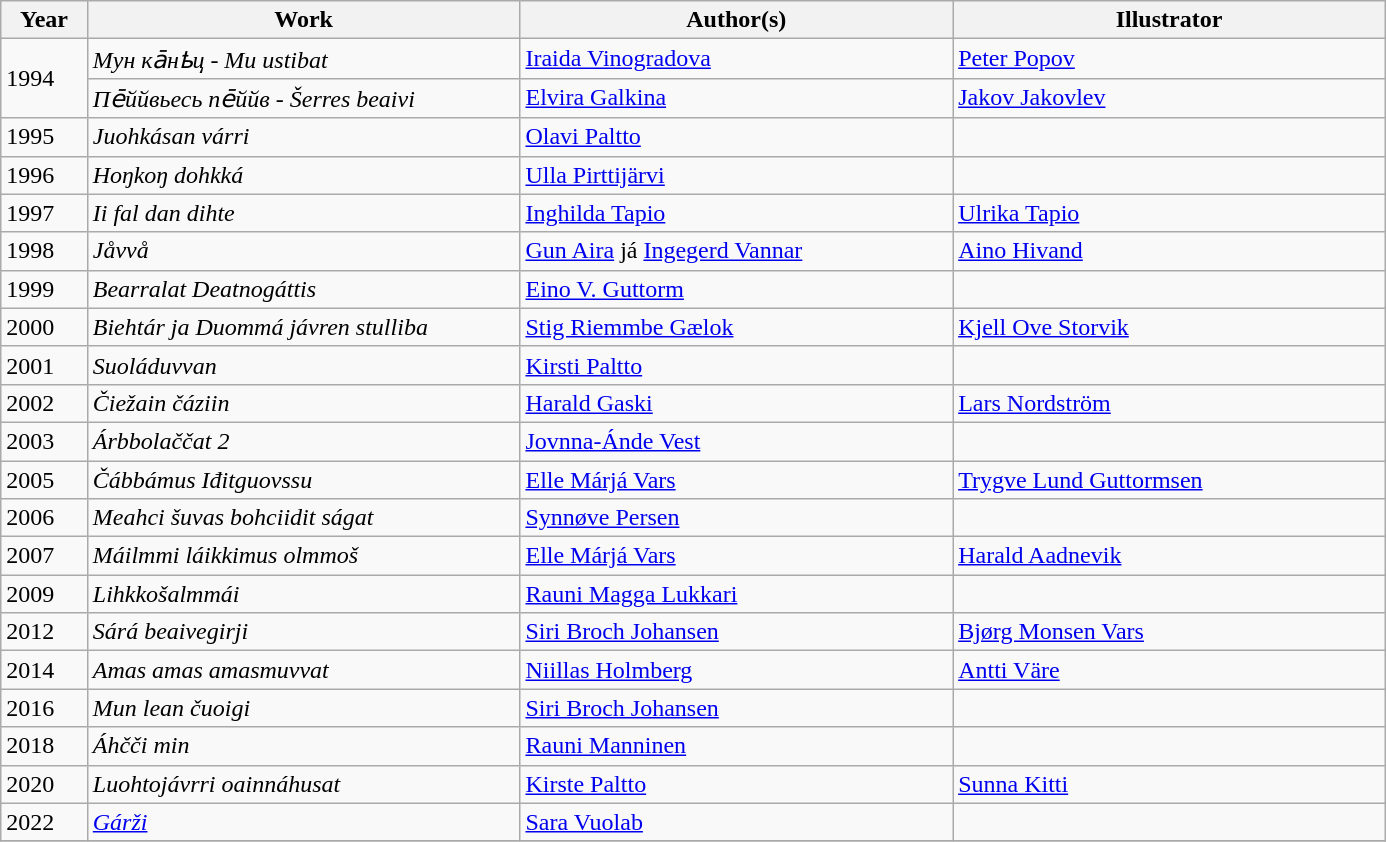<table class="wikitable sortable" align="center">
<tr>
<th width="5%">Year</th>
<th width="25%">Work</th>
<th width="25%">Author(s)</th>
<th width="25%">Illustrator</th>
</tr>
<tr>
<td rowspan="2">1994</td>
<td><em>Мун ка̄нҍц - Mu ustibat</em></td>
<td><a href='#'>Iraida Vinogradova</a></td>
<td><a href='#'>Peter Popov</a></td>
</tr>
<tr>
<td><em>Пе̄ййвьесь пе̄ййв - Šerres beaivi</em></td>
<td><a href='#'>Elvira Galkina</a></td>
<td><a href='#'>Jakov Jakovlev</a></td>
</tr>
<tr>
<td>1995</td>
<td><em>Juohkásan várri</em></td>
<td><a href='#'>Olavi Paltto</a></td>
<td></td>
</tr>
<tr>
<td>1996</td>
<td><em>Hoŋkoŋ dohkká</em></td>
<td><a href='#'>Ulla Pirttijärvi</a></td>
<td></td>
</tr>
<tr>
<td>1997</td>
<td><em>Ii fal dan dihte</em></td>
<td><a href='#'>Inghilda Tapio</a></td>
<td><a href='#'>Ulrika Tapio</a></td>
</tr>
<tr>
<td>1998</td>
<td><em>Jåvvå</em></td>
<td><a href='#'>Gun Aira</a> já <a href='#'>Ingegerd Vannar</a></td>
<td><a href='#'>Aino Hivand</a></td>
</tr>
<tr>
<td>1999</td>
<td><em>Bearralat Deatnogáttis</em></td>
<td><a href='#'>Eino V. Guttorm</a></td>
<td></td>
</tr>
<tr>
<td>2000</td>
<td><em>Biehtár ja Duommá jávren stulliba</em></td>
<td><a href='#'>Stig Riemmbe Gælok</a></td>
<td><a href='#'>Kjell Ove Storvik</a></td>
</tr>
<tr>
<td>2001</td>
<td><em>Suoláduvvan</em></td>
<td><a href='#'>Kirsti Paltto</a></td>
<td></td>
</tr>
<tr>
<td>2002</td>
<td><em>Čiežain čáziin</em></td>
<td><a href='#'>Harald Gaski</a></td>
<td><a href='#'>Lars Nordström</a></td>
</tr>
<tr>
<td>2003</td>
<td><em>Árbbolaččat 2</em></td>
<td><a href='#'>Jovnna-Ánde Vest</a></td>
<td></td>
</tr>
<tr>
<td>2005</td>
<td><em>Čábbámus Iđitguovssu</em></td>
<td><a href='#'>Elle Márjá Vars</a></td>
<td><a href='#'>Trygve Lund Guttormsen</a></td>
</tr>
<tr>
<td>2006</td>
<td><em>Meahci šuvas bohciidit ságat</em></td>
<td><a href='#'>Synnøve Persen</a></td>
<td></td>
</tr>
<tr>
<td>2007</td>
<td><em>Máilmmi láikkimus olmmoš</em></td>
<td><a href='#'>Elle Márjá Vars</a></td>
<td><a href='#'>Harald Aadnevik</a></td>
</tr>
<tr>
<td>2009</td>
<td><em>Lihkkošalmmái</em></td>
<td><a href='#'>Rauni Magga Lukkari</a></td>
<td></td>
</tr>
<tr>
<td>2012</td>
<td><em>Sárá beaivegirji</em></td>
<td><a href='#'>Siri Broch Johansen</a></td>
<td><a href='#'>Bjørg Monsen Vars</a></td>
</tr>
<tr>
<td>2014</td>
<td><em>Amas amas amasmuvvat</em></td>
<td><a href='#'>Niillas Holmberg</a></td>
<td><a href='#'>Antti Väre</a></td>
</tr>
<tr>
<td>2016</td>
<td><em>Mun lean čuoigi</em></td>
<td><a href='#'>Siri Broch Johansen</a></td>
<td></td>
</tr>
<tr>
<td>2018</td>
<td><em>Áhčči min</em></td>
<td><a href='#'>Rauni Manninen</a></td>
<td></td>
</tr>
<tr>
<td>2020</td>
<td><em>Luohtojávrri oainnáhusat</em></td>
<td><a href='#'>Kirste Paltto</a></td>
<td><a href='#'>Sunna Kitti</a></td>
</tr>
<tr>
<td>2022</td>
<td><em><a href='#'>Gárži</a></em></td>
<td><a href='#'>Sara Vuolab</a></td>
<td></td>
</tr>
<tr>
</tr>
</table>
